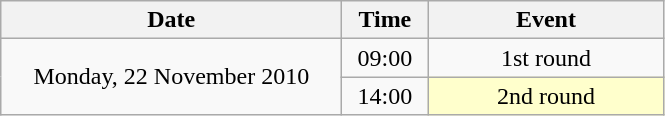<table class = "wikitable" style="text-align:center;">
<tr>
<th width=220>Date</th>
<th width=50>Time</th>
<th width=150>Event</th>
</tr>
<tr>
<td rowspan=2>Monday, 22 November 2010</td>
<td>09:00</td>
<td>1st round</td>
</tr>
<tr>
<td>14:00</td>
<td bgcolor=ffffcc>2nd round</td>
</tr>
</table>
